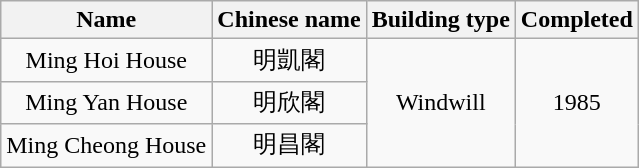<table class="wikitable" style="text-align: center">
<tr>
<th>Name</th>
<th>Chinese name</th>
<th>Building type</th>
<th>Completed</th>
</tr>
<tr>
<td>Ming Hoi House</td>
<td>明凱閣</td>
<td rowspan="3">Windwill</td>
<td rowspan="3">1985</td>
</tr>
<tr>
<td>Ming Yan House</td>
<td>明欣閣</td>
</tr>
<tr>
<td>Ming Cheong House</td>
<td>明昌閣</td>
</tr>
</table>
